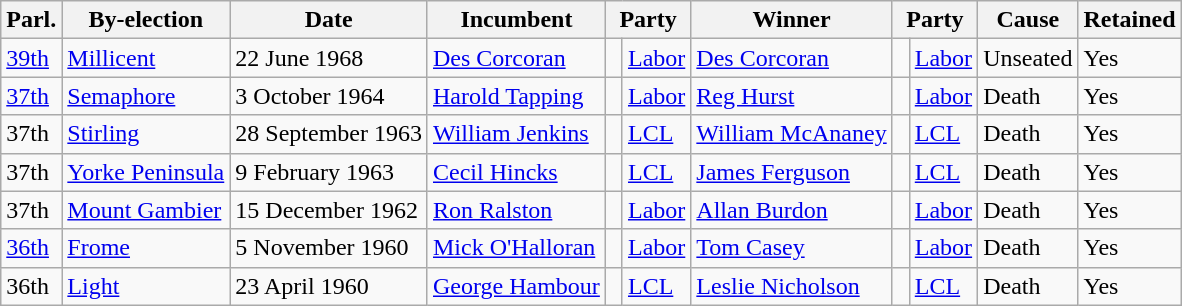<table class="wikitable">
<tr>
<th>Parl.</th>
<th>By-election</th>
<th>Date</th>
<th>Incumbent</th>
<th colspan=2>Party</th>
<th>Winner</th>
<th colspan=2>Party</th>
<th>Cause</th>
<th>Retained</th>
</tr>
<tr>
<td><a href='#'>39th</a></td>
<td><a href='#'>Millicent</a></td>
<td>22 June 1968</td>
<td><a href='#'>Des Corcoran</a></td>
<td> </td>
<td><a href='#'>Labor</a></td>
<td><a href='#'>Des Corcoran</a></td>
<td> </td>
<td><a href='#'>Labor</a></td>
<td>Unseated</td>
<td>Yes</td>
</tr>
<tr>
<td><a href='#'>37th</a></td>
<td><a href='#'>Semaphore</a></td>
<td>3 October 1964</td>
<td><a href='#'>Harold Tapping</a></td>
<td> </td>
<td><a href='#'>Labor</a></td>
<td><a href='#'>Reg Hurst</a></td>
<td> </td>
<td><a href='#'>Labor</a></td>
<td>Death</td>
<td>Yes</td>
</tr>
<tr>
<td>37th</td>
<td><a href='#'>Stirling</a></td>
<td>28 September 1963</td>
<td><a href='#'>William Jenkins</a></td>
<td> </td>
<td><a href='#'>LCL</a></td>
<td><a href='#'>William McAnaney</a></td>
<td> </td>
<td><a href='#'>LCL</a></td>
<td>Death</td>
<td>Yes</td>
</tr>
<tr>
<td>37th</td>
<td><a href='#'>Yorke Peninsula</a></td>
<td>9 February 1963</td>
<td><a href='#'>Cecil Hincks</a></td>
<td> </td>
<td><a href='#'>LCL</a></td>
<td><a href='#'>James Ferguson</a></td>
<td> </td>
<td><a href='#'>LCL</a></td>
<td>Death</td>
<td>Yes</td>
</tr>
<tr>
<td>37th</td>
<td><a href='#'>Mount Gambier</a></td>
<td>15 December 1962</td>
<td><a href='#'>Ron Ralston</a></td>
<td> </td>
<td><a href='#'>Labor</a></td>
<td><a href='#'>Allan Burdon</a></td>
<td> </td>
<td><a href='#'>Labor</a></td>
<td>Death</td>
<td>Yes</td>
</tr>
<tr>
<td><a href='#'>36th</a></td>
<td><a href='#'>Frome</a></td>
<td>5 November 1960</td>
<td><a href='#'>Mick O'Halloran</a></td>
<td> </td>
<td><a href='#'>Labor</a></td>
<td><a href='#'>Tom Casey</a></td>
<td> </td>
<td><a href='#'>Labor</a></td>
<td>Death</td>
<td>Yes</td>
</tr>
<tr>
<td>36th</td>
<td><a href='#'>Light</a></td>
<td>23 April 1960</td>
<td><a href='#'>George Hambour</a></td>
<td> </td>
<td><a href='#'>LCL</a></td>
<td><a href='#'>Leslie Nicholson</a></td>
<td> </td>
<td><a href='#'>LCL</a></td>
<td>Death</td>
<td>Yes</td>
</tr>
</table>
